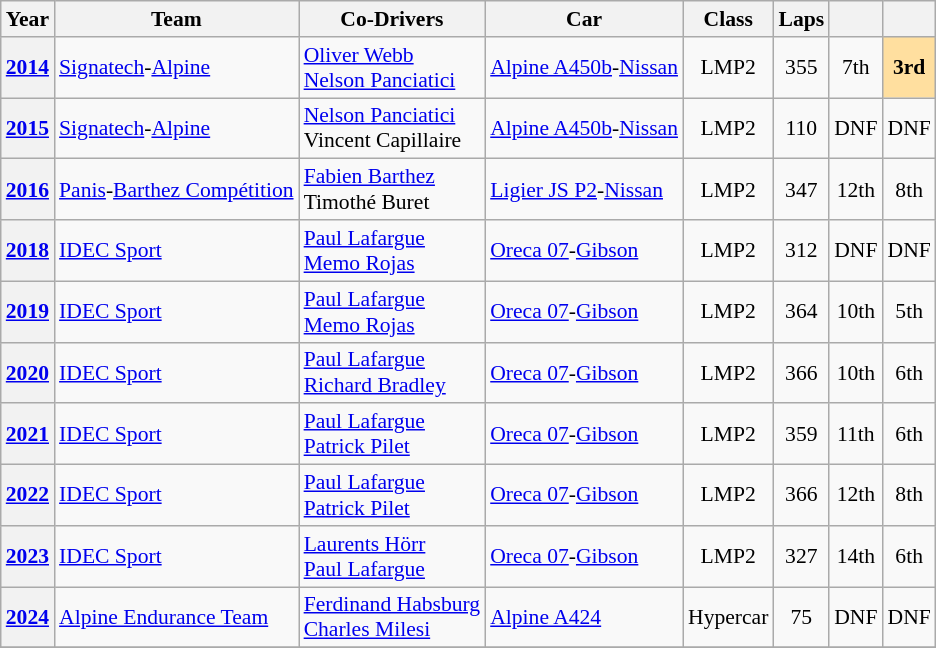<table class="wikitable" style="text-align:center; font-size:90%">
<tr>
<th>Year</th>
<th>Team</th>
<th>Co-Drivers</th>
<th>Car</th>
<th>Class</th>
<th>Laps</th>
<th></th>
<th></th>
</tr>
<tr>
<th><a href='#'>2014</a></th>
<td align="left"> <a href='#'>Signatech</a>-<a href='#'>Alpine</a></td>
<td align="left"> <a href='#'>Oliver Webb</a><br> <a href='#'>Nelson Panciatici</a></td>
<td align="left"><a href='#'>Alpine A450b</a>-<a href='#'>Nissan</a></td>
<td>LMP2</td>
<td>355</td>
<td>7th</td>
<td style="background:#FFDF9F;"><strong>3rd</strong></td>
</tr>
<tr>
<th><a href='#'>2015</a></th>
<td align="left"> <a href='#'>Signatech</a>-<a href='#'>Alpine</a></td>
<td align="left"> <a href='#'>Nelson Panciatici</a><br> Vincent Capillaire</td>
<td align="left"><a href='#'>Alpine A450b</a>-<a href='#'>Nissan</a></td>
<td>LMP2</td>
<td>110</td>
<td>DNF</td>
<td>DNF</td>
</tr>
<tr>
<th><a href='#'>2016</a></th>
<td align="left"> <a href='#'>Panis</a>-<a href='#'>Barthez Compétition</a></td>
<td align="left"> <a href='#'>Fabien Barthez</a><br> Timothé Buret</td>
<td align="left"><a href='#'>Ligier JS P2</a>-<a href='#'>Nissan</a></td>
<td>LMP2</td>
<td>347</td>
<td>12th</td>
<td>8th</td>
</tr>
<tr>
<th><a href='#'>2018</a></th>
<td align="left"> <a href='#'>IDEC Sport</a></td>
<td align="left"> <a href='#'>Paul Lafargue</a><br> <a href='#'>Memo Rojas</a></td>
<td align="left"><a href='#'>Oreca 07</a>-<a href='#'>Gibson</a></td>
<td>LMP2</td>
<td>312</td>
<td>DNF</td>
<td>DNF</td>
</tr>
<tr>
<th><a href='#'>2019</a></th>
<td align="left"> <a href='#'>IDEC Sport</a></td>
<td align="left"> <a href='#'>Paul Lafargue</a><br> <a href='#'>Memo Rojas</a></td>
<td align="left"><a href='#'>Oreca 07</a>-<a href='#'>Gibson</a></td>
<td>LMP2</td>
<td>364</td>
<td>10th</td>
<td>5th</td>
</tr>
<tr>
<th><a href='#'>2020</a></th>
<td align="left"> <a href='#'>IDEC Sport</a></td>
<td align="left"> <a href='#'>Paul Lafargue</a><br> <a href='#'>Richard Bradley</a></td>
<td align="left"><a href='#'>Oreca 07</a>-<a href='#'>Gibson</a></td>
<td>LMP2</td>
<td>366</td>
<td>10th</td>
<td>6th</td>
</tr>
<tr>
<th><a href='#'>2021</a></th>
<td align="left"> <a href='#'>IDEC Sport</a></td>
<td align="left"> <a href='#'>Paul Lafargue</a><br> <a href='#'>Patrick Pilet</a></td>
<td align="left"><a href='#'>Oreca 07</a>-<a href='#'>Gibson</a></td>
<td>LMP2</td>
<td>359</td>
<td>11th</td>
<td>6th</td>
</tr>
<tr>
<th><a href='#'>2022</a></th>
<td align="left"> <a href='#'>IDEC Sport</a></td>
<td align="left"> <a href='#'>Paul Lafargue</a><br> <a href='#'>Patrick Pilet</a></td>
<td align="left"><a href='#'>Oreca 07</a>-<a href='#'>Gibson</a></td>
<td>LMP2</td>
<td>366</td>
<td>12th</td>
<td>8th</td>
</tr>
<tr>
<th><a href='#'>2023</a></th>
<td align="left"> <a href='#'>IDEC Sport</a></td>
<td align="left"> <a href='#'>Laurents Hörr</a><br>  <a href='#'>Paul Lafargue</a></td>
<td align="left"><a href='#'>Oreca 07</a>-<a href='#'>Gibson</a></td>
<td>LMP2</td>
<td>327</td>
<td>14th</td>
<td>6th</td>
</tr>
<tr>
<th><a href='#'>2024</a></th>
<td align="left"> <a href='#'>Alpine Endurance Team</a></td>
<td align="left"> <a href='#'>Ferdinand Habsburg</a><br> <a href='#'>Charles Milesi</a></td>
<td align="left"><a href='#'>Alpine A424</a></td>
<td>Hypercar</td>
<td>75</td>
<td>DNF</td>
<td>DNF</td>
</tr>
<tr>
</tr>
</table>
